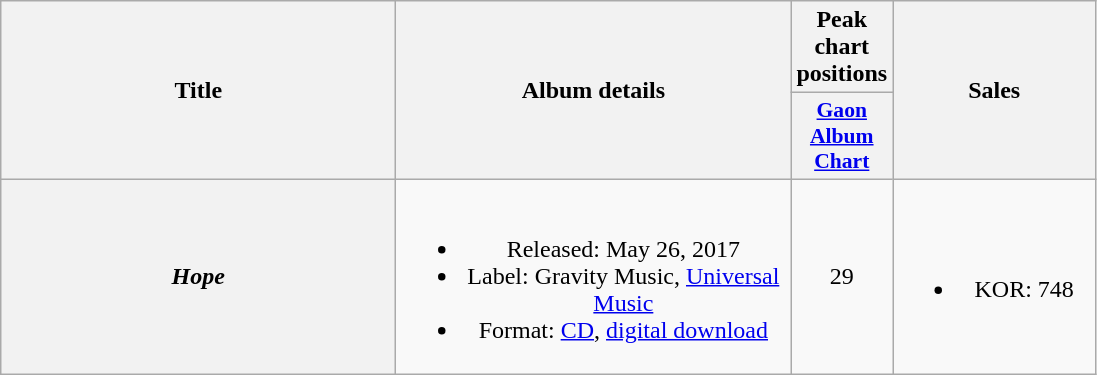<table class="wikitable plainrowheaders" style="text-align:center;" border="1">
<tr>
<th scope="col" rowspan="2" style="width:16em;">Title</th>
<th scope="col" rowspan="2" style="width:16em;">Album details</th>
<th scope="col">Peak chart positions</th>
<th scope="col" rowspan="2" style="width:8em;">Sales</th>
</tr>
<tr>
<th scope="col" style="width:2.2em;font-size:90%;"><a href='#'>Gaon Album Chart</a><br></th>
</tr>
<tr>
<th scope="row"><em>Hope</em></th>
<td><br><ul><li>Released: May 26, 2017</li><li>Label: Gravity Music, <a href='#'>Universal Music</a></li><li>Format: <a href='#'>CD</a>, <a href='#'>digital download</a></li></ul></td>
<td>29</td>
<td><br><ul><li>KOR: 748</li></ul></td>
</tr>
</table>
